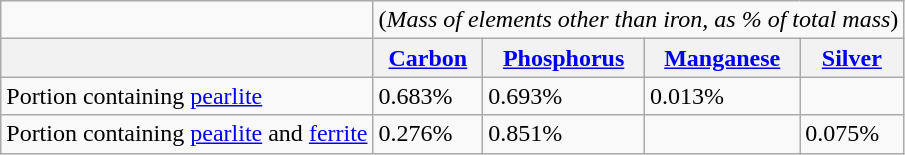<table class="wikitable">
<tr>
<td></td>
<td colspan="4">(<em>Mass of elements other than iron, as % of total mass</em>)</td>
</tr>
<tr>
<th></th>
<th><a href='#'>Carbon</a></th>
<th><a href='#'>Phosphorus</a></th>
<th><a href='#'>Manganese</a></th>
<th><a href='#'>Silver</a></th>
</tr>
<tr>
<td>Portion containing <a href='#'>pearlite</a></td>
<td>0.683%</td>
<td>0.693%</td>
<td>0.013%</td>
<td></td>
</tr>
<tr>
<td>Portion containing <a href='#'>pearlite</a> and <a href='#'>ferrite</a></td>
<td>0.276%</td>
<td>0.851%</td>
<td></td>
<td>0.075%</td>
</tr>
</table>
